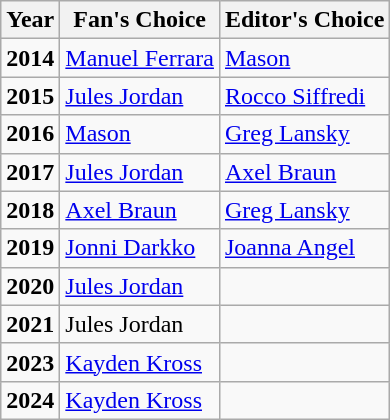<table class="wikitable">
<tr>
<th>Year</th>
<th>Fan's Choice</th>
<th>Editor's Choice</th>
</tr>
<tr>
<td><strong>2014</strong></td>
<td><a href='#'>Manuel Ferrara</a></td>
<td><a href='#'>Mason</a></td>
</tr>
<tr>
<td><strong>2015</strong></td>
<td><a href='#'>Jules Jordan</a></td>
<td><a href='#'>Rocco Siffredi</a></td>
</tr>
<tr>
<td><strong>2016</strong></td>
<td><a href='#'>Mason</a></td>
<td><a href='#'>Greg Lansky</a></td>
</tr>
<tr>
<td><strong>2017</strong></td>
<td><a href='#'>Jules Jordan</a></td>
<td><a href='#'>Axel Braun</a></td>
</tr>
<tr>
<td><strong>2018</strong></td>
<td><a href='#'>Axel Braun</a></td>
<td><a href='#'>Greg Lansky</a></td>
</tr>
<tr>
<td><strong>2019</strong></td>
<td><a href='#'>Jonni Darkko</a></td>
<td><a href='#'>Joanna Angel</a></td>
</tr>
<tr>
<td><strong>2020</strong></td>
<td><a href='#'>Jules Jordan</a></td>
<td></td>
</tr>
<tr>
<td><strong>2021</strong></td>
<td>Jules Jordan</td>
<td></td>
</tr>
<tr>
<td><strong>2023</strong></td>
<td><a href='#'>Kayden Kross</a></td>
<td></td>
</tr>
<tr>
<td><strong>2024</strong></td>
<td><a href='#'>Kayden Kross</a></td>
<td></td>
</tr>
</table>
